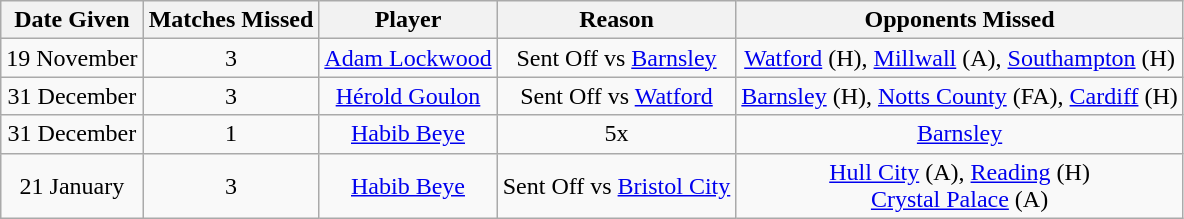<table class="wikitable" style="text-align: center">
<tr>
<th>Date Given</th>
<th>Matches Missed</th>
<th>Player</th>
<th>Reason</th>
<th>Opponents Missed</th>
</tr>
<tr>
<td>19 November</td>
<td>3</td>
<td><a href='#'>Adam Lockwood</a></td>
<td>Sent Off vs <a href='#'>Barnsley</a></td>
<td><a href='#'>Watford</a> (H), <a href='#'>Millwall</a> (A), <a href='#'>Southampton</a> (H)</td>
</tr>
<tr>
<td>31 December</td>
<td>3</td>
<td><a href='#'>Hérold Goulon</a></td>
<td>Sent Off vs <a href='#'>Watford</a></td>
<td><a href='#'>Barnsley</a> (H), <a href='#'>Notts County</a> (FA), <a href='#'>Cardiff</a> (H)</td>
</tr>
<tr>
<td>31 December</td>
<td>1</td>
<td><a href='#'>Habib Beye</a></td>
<td>5x </td>
<td><a href='#'>Barnsley</a></td>
</tr>
<tr>
<td>21 January</td>
<td>3</td>
<td><a href='#'>Habib Beye</a></td>
<td>Sent Off vs <a href='#'>Bristol City</a></td>
<td><a href='#'>Hull City</a> (A), <a href='#'>Reading</a> (H)<br><a href='#'>Crystal Palace</a> (A)</td>
</tr>
</table>
